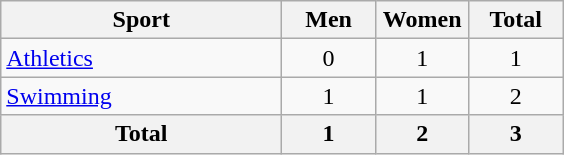<table class="wikitable sortable" style="text-align:center;">
<tr>
<th width=180>Sport</th>
<th width=55>Men</th>
<th width=55>Women</th>
<th width=55>Total</th>
</tr>
<tr>
<td align=left><a href='#'>Athletics</a></td>
<td>0</td>
<td>1</td>
<td>1</td>
</tr>
<tr>
<td align=left><a href='#'>Swimming</a></td>
<td>1</td>
<td>1</td>
<td>2</td>
</tr>
<tr>
<th>Total</th>
<th>1</th>
<th>2</th>
<th>3</th>
</tr>
</table>
